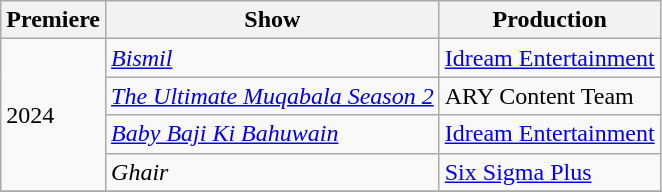<table class="wikitable">
<tr>
<th>Premiere</th>
<th>Show</th>
<th>Production</th>
</tr>
<tr>
<td rowspan=4>2024</td>
<td><em><a href='#'>Bismil</a></em></td>
<td><a href='#'>Idream Entertainment</a></td>
</tr>
<tr>
<td><em><a href='#'>The Ultimate Muqabala Season 2</a></em></td>
<td>ARY Content Team</td>
</tr>
<tr>
<td><em><a href='#'>Baby Baji Ki Bahuwain</a></em></td>
<td><a href='#'>Idream Entertainment</a></td>
</tr>
<tr>
<td><em>Ghair</em></td>
<td><a href='#'>Six Sigma Plus</a></td>
</tr>
<tr>
</tr>
</table>
